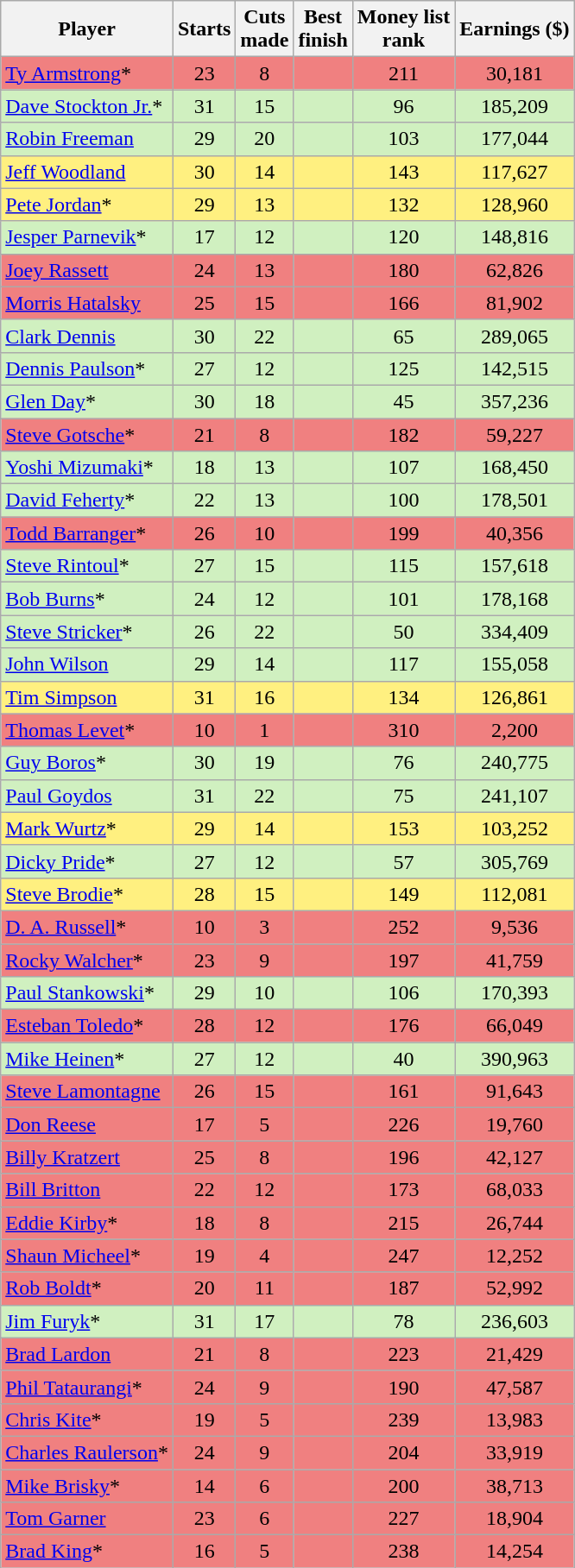<table class="wikitable sortable" style="text-align:center">
<tr>
<th>Player</th>
<th>Starts</th>
<th>Cuts<br>made</th>
<th>Best<br>finish</th>
<th>Money list<br>rank</th>
<th>Earnings ($)</th>
</tr>
<tr style="background:#F08080;">
<td align=left> <a href='#'>Ty Armstrong</a>*</td>
<td>23</td>
<td>8</td>
<td></td>
<td>211</td>
<td>30,181</td>
</tr>
<tr style="background:#D0F0C0;">
<td align=left> <a href='#'>Dave Stockton Jr.</a>*</td>
<td>31</td>
<td>15</td>
<td></td>
<td>96</td>
<td>185,209</td>
</tr>
<tr style="background:#D0F0C0;">
<td align=left> <a href='#'>Robin Freeman</a></td>
<td>29</td>
<td>20</td>
<td></td>
<td>103</td>
<td>177,044</td>
</tr>
<tr style="background:#FFF080;">
<td align=left> <a href='#'>Jeff Woodland</a></td>
<td>30</td>
<td>14</td>
<td></td>
<td>143</td>
<td>117,627</td>
</tr>
<tr style="background:#FFF080;">
<td align=left> <a href='#'>Pete Jordan</a>*</td>
<td>29</td>
<td>13</td>
<td></td>
<td>132</td>
<td>128,960</td>
</tr>
<tr style="background:#D0F0C0;">
<td align=left> <a href='#'>Jesper Parnevik</a>*</td>
<td>17</td>
<td>12</td>
<td></td>
<td>120</td>
<td>148,816</td>
</tr>
<tr style="background:#F08080;">
<td align=left> <a href='#'>Joey Rassett</a></td>
<td>24</td>
<td>13</td>
<td></td>
<td>180</td>
<td>62,826</td>
</tr>
<tr style="background:#F08080;">
<td align=left> <a href='#'>Morris Hatalsky</a></td>
<td>25</td>
<td>15</td>
<td></td>
<td>166</td>
<td>81,902</td>
</tr>
<tr style="background:#D0F0C0;">
<td align=left> <a href='#'>Clark Dennis</a></td>
<td>30</td>
<td>22</td>
<td></td>
<td>65</td>
<td>289,065</td>
</tr>
<tr style="background:#D0F0C0;">
<td align=left> <a href='#'>Dennis Paulson</a>*</td>
<td>27</td>
<td>12</td>
<td></td>
<td>125</td>
<td>142,515</td>
</tr>
<tr style="background:#D0F0C0;">
<td align=left> <a href='#'>Glen Day</a>*</td>
<td>30</td>
<td>18</td>
<td></td>
<td>45</td>
<td>357,236</td>
</tr>
<tr style="background:#F08080;">
<td align=left> <a href='#'>Steve Gotsche</a>*</td>
<td>21</td>
<td>8</td>
<td></td>
<td>182</td>
<td>59,227</td>
</tr>
<tr style="background:#D0F0C0;">
<td align=left> <a href='#'>Yoshi Mizumaki</a>*</td>
<td>18</td>
<td>13</td>
<td></td>
<td>107</td>
<td>168,450</td>
</tr>
<tr style="background:#D0F0C0;">
<td align=left> <a href='#'>David Feherty</a>*</td>
<td>22</td>
<td>13</td>
<td></td>
<td>100</td>
<td>178,501</td>
</tr>
<tr style="background:#F08080;">
<td align=left> <a href='#'>Todd Barranger</a>*</td>
<td>26</td>
<td>10</td>
<td></td>
<td>199</td>
<td>40,356</td>
</tr>
<tr style="background:#D0F0C0;">
<td align=left> <a href='#'>Steve Rintoul</a>*</td>
<td>27</td>
<td>15</td>
<td></td>
<td>115</td>
<td>157,618</td>
</tr>
<tr style="background:#D0F0C0;">
<td align=left> <a href='#'>Bob Burns</a>*</td>
<td>24</td>
<td>12</td>
<td></td>
<td>101</td>
<td>178,168</td>
</tr>
<tr style="background:#D0F0C0;">
<td align=left> <a href='#'>Steve Stricker</a>*</td>
<td>26</td>
<td>22</td>
<td></td>
<td>50</td>
<td>334,409</td>
</tr>
<tr style="background:#D0F0C0;">
<td align=left> <a href='#'>John Wilson</a></td>
<td>29</td>
<td>14</td>
<td></td>
<td>117</td>
<td>155,058</td>
</tr>
<tr style="background:#FFF080;">
<td align=left> <a href='#'>Tim Simpson</a></td>
<td>31</td>
<td>16</td>
<td></td>
<td>134</td>
<td>126,861</td>
</tr>
<tr style="background:#F08080;">
<td align=left> <a href='#'>Thomas Levet</a>*</td>
<td>10</td>
<td>1</td>
<td></td>
<td>310</td>
<td>2,200</td>
</tr>
<tr style="background:#D0F0C0;">
<td align=left> <a href='#'>Guy Boros</a>*</td>
<td>30</td>
<td>19</td>
<td></td>
<td>76</td>
<td>240,775</td>
</tr>
<tr style="background:#D0F0C0;">
<td align=left> <a href='#'>Paul Goydos</a></td>
<td>31</td>
<td>22</td>
<td></td>
<td>75</td>
<td>241,107</td>
</tr>
<tr style="background:#FFF080;">
<td align=left> <a href='#'>Mark Wurtz</a>*</td>
<td>29</td>
<td>14</td>
<td></td>
<td>153</td>
<td>103,252</td>
</tr>
<tr style="background:#D0F0C0;">
<td align=left> <a href='#'>Dicky Pride</a>*</td>
<td>27</td>
<td>12</td>
<td></td>
<td>57</td>
<td>305,769</td>
</tr>
<tr style="background:#FFF080;">
<td align=left> <a href='#'>Steve Brodie</a>*</td>
<td>28</td>
<td>15</td>
<td></td>
<td>149</td>
<td>112,081</td>
</tr>
<tr style="background:#F08080;">
<td align=left> <a href='#'>D. A. Russell</a>*</td>
<td>10</td>
<td>3</td>
<td></td>
<td>252</td>
<td>9,536</td>
</tr>
<tr style="background:#F08080;">
<td align=left> <a href='#'>Rocky Walcher</a>*</td>
<td>23</td>
<td>9</td>
<td></td>
<td>197</td>
<td>41,759</td>
</tr>
<tr style="background:#D0F0C0;">
<td align=left> <a href='#'>Paul Stankowski</a>*</td>
<td>29</td>
<td>10</td>
<td></td>
<td>106</td>
<td>170,393</td>
</tr>
<tr style="background:#F08080;">
<td align=left> <a href='#'>Esteban Toledo</a>*</td>
<td>28</td>
<td>12</td>
<td></td>
<td>176</td>
<td>66,049</td>
</tr>
<tr style="background:#D0F0C0;">
<td align=left> <a href='#'>Mike Heinen</a>*</td>
<td>27</td>
<td>12</td>
<td></td>
<td>40</td>
<td>390,963</td>
</tr>
<tr style="background:#F08080;">
<td align=left> <a href='#'>Steve Lamontagne</a></td>
<td>26</td>
<td>15</td>
<td></td>
<td>161</td>
<td>91,643</td>
</tr>
<tr style="background:#F08080;">
<td align=left> <a href='#'>Don Reese</a></td>
<td>17</td>
<td>5</td>
<td></td>
<td>226</td>
<td>19,760</td>
</tr>
<tr style="background:#F08080;">
<td align=left> <a href='#'>Billy Kratzert</a></td>
<td>25</td>
<td>8</td>
<td></td>
<td>196</td>
<td>42,127</td>
</tr>
<tr style="background:#F08080;">
<td align=left> <a href='#'>Bill Britton</a></td>
<td>22</td>
<td>12</td>
<td></td>
<td>173</td>
<td>68,033</td>
</tr>
<tr style="background:#F08080;">
<td align=left> <a href='#'>Eddie Kirby</a>*</td>
<td>18</td>
<td>8</td>
<td></td>
<td>215</td>
<td>26,744</td>
</tr>
<tr style="background:#F08080;">
<td align=left> <a href='#'>Shaun Micheel</a>*</td>
<td>19</td>
<td>4</td>
<td></td>
<td>247</td>
<td>12,252</td>
</tr>
<tr style="background:#F08080;">
<td align=left> <a href='#'>Rob Boldt</a>*</td>
<td>20</td>
<td>11</td>
<td></td>
<td>187</td>
<td>52,992</td>
</tr>
<tr style="background:#D0F0C0;">
<td align=left> <a href='#'>Jim Furyk</a>*</td>
<td>31</td>
<td>17</td>
<td></td>
<td>78</td>
<td>236,603</td>
</tr>
<tr style="background:#F08080;">
<td align=left> <a href='#'>Brad Lardon</a></td>
<td>21</td>
<td>8</td>
<td></td>
<td>223</td>
<td>21,429</td>
</tr>
<tr style="background:#F08080;">
<td align=left> <a href='#'>Phil Tataurangi</a>*</td>
<td>24</td>
<td>9</td>
<td></td>
<td>190</td>
<td>47,587</td>
</tr>
<tr style="background:#F08080;">
<td align=left> <a href='#'>Chris Kite</a>*</td>
<td>19</td>
<td>5</td>
<td></td>
<td>239</td>
<td>13,983</td>
</tr>
<tr style="background:#F08080;">
<td align=left> <a href='#'>Charles Raulerson</a>*</td>
<td>24</td>
<td>9</td>
<td></td>
<td>204</td>
<td>33,919</td>
</tr>
<tr style="background:#F08080;">
<td align=left> <a href='#'>Mike Brisky</a>*</td>
<td>14</td>
<td>6</td>
<td></td>
<td>200</td>
<td>38,713</td>
</tr>
<tr style="background:#F08080;">
<td align=left> <a href='#'>Tom Garner</a></td>
<td>23</td>
<td>6</td>
<td></td>
<td>227</td>
<td>18,904</td>
</tr>
<tr style="background:#F08080;">
<td align=left> <a href='#'>Brad King</a>*</td>
<td>16</td>
<td>5</td>
<td></td>
<td>238</td>
<td>14,254</td>
</tr>
</table>
